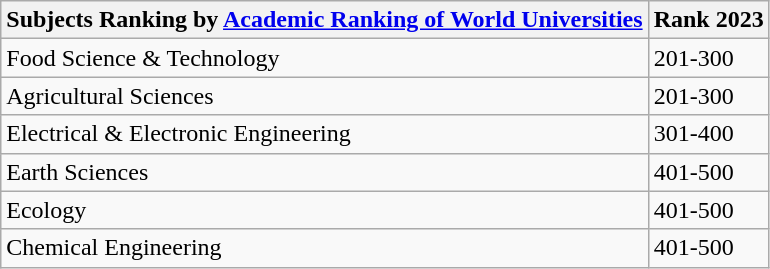<table class="wikitable">
<tr>
<th><strong>Subjects Ranking by <a href='#'>Academic Ranking of World Universities</a></strong></th>
<th>Rank 2023</th>
</tr>
<tr>
<td>Food Science & Technology</td>
<td>201-300</td>
</tr>
<tr>
<td>Agricultural Sciences</td>
<td>201-300</td>
</tr>
<tr>
<td>Electrical & Electronic Engineering</td>
<td>301-400</td>
</tr>
<tr>
<td>Earth Sciences</td>
<td>401-500</td>
</tr>
<tr>
<td>Ecology</td>
<td>401-500</td>
</tr>
<tr>
<td>Chemical Engineering</td>
<td>401-500</td>
</tr>
</table>
